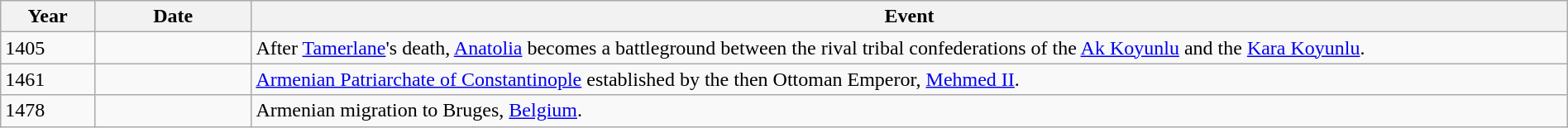<table class="wikitable" width="100%">
<tr>
<th style="width:6%">Year</th>
<th style="width:10%">Date</th>
<th>Event</th>
</tr>
<tr>
<td>1405</td>
<td></td>
<td>After <a href='#'>Tamerlane</a>'s death, <a href='#'>Anatolia</a> becomes a battleground between the rival tribal confederations of the <a href='#'>Ak Koyunlu</a> and the <a href='#'>Kara Koyunlu</a>.</td>
</tr>
<tr>
<td>1461</td>
<td></td>
<td><a href='#'>Armenian Patriarchate of Constantinople</a> established by the then Ottoman Emperor, <a href='#'>Mehmed II</a>.</td>
</tr>
<tr>
<td>1478</td>
<td></td>
<td>Armenian migration to Bruges, <a href='#'>Belgium</a>.</td>
</tr>
</table>
